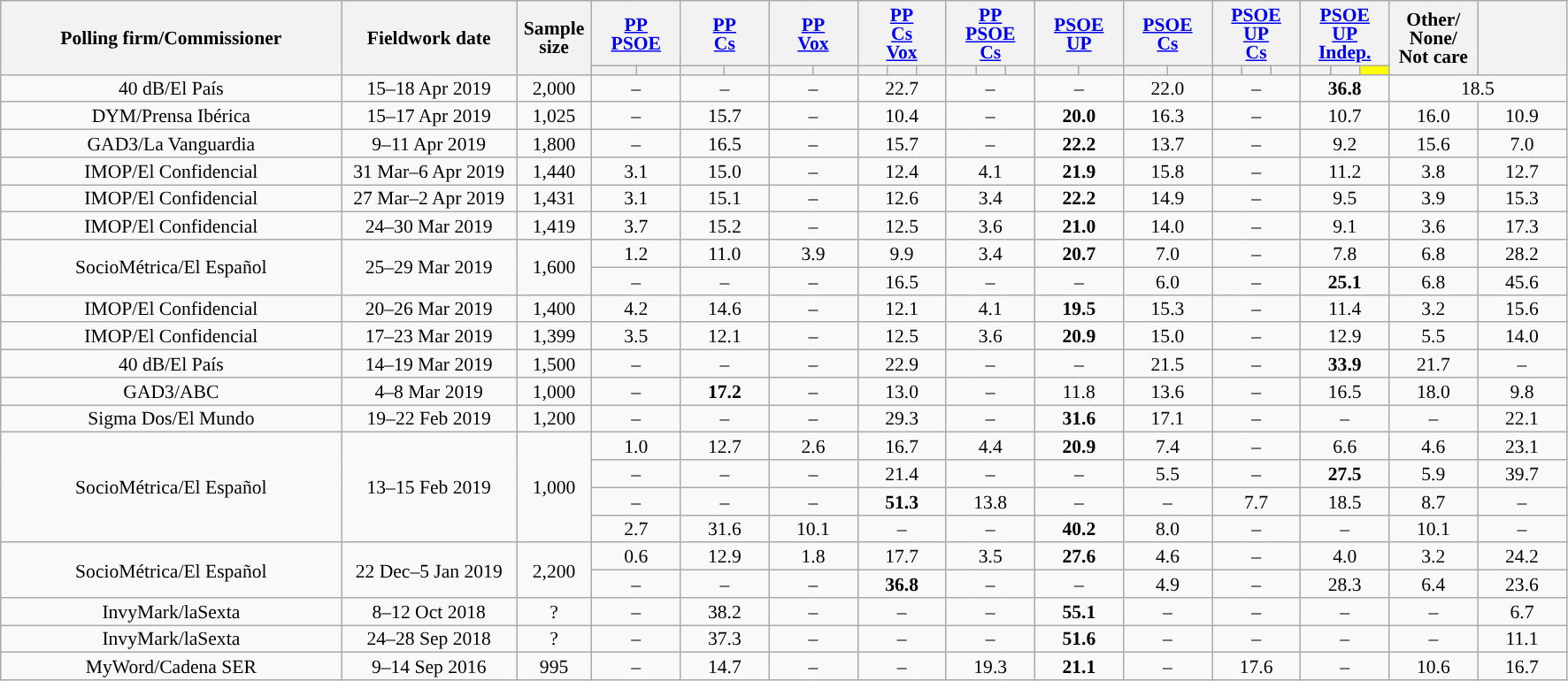<table class="wikitable collapsible collapsed" style="text-align:center; font-size:90%; line-height:14px;">
<tr style="height:42px;">
<th style="width:250px;" rowspan="2">Polling firm/Commissioner</th>
<th style="width:125px;" rowspan="2">Fieldwork date</th>
<th style="width:50px;" rowspan="2">Sample size</th>
<th style="width:60px;" colspan="2"><a href='#'>PP</a><br><a href='#'>PSOE</a></th>
<th style="width:60px;" colspan="2"><a href='#'>PP</a><br><a href='#'>Cs</a></th>
<th style="width:60px;" colspan="2"><a href='#'>PP</a><br><a href='#'>Vox</a></th>
<th style="width:60px;" colspan="3"><a href='#'>PP</a><br><a href='#'>Cs</a><br><a href='#'>Vox</a></th>
<th style="width:60px;" colspan="3"><a href='#'>PP</a><br><a href='#'>PSOE</a><br><a href='#'>Cs</a></th>
<th style="width:60px;" colspan="2"><a href='#'>PSOE</a><br><a href='#'>UP</a></th>
<th style="width:60px;" colspan="2"><a href='#'>PSOE</a><br><a href='#'>Cs</a></th>
<th style="width:60px;" colspan="3"><a href='#'>PSOE</a><br><a href='#'>UP</a><br><a href='#'>Cs</a></th>
<th style="width:60px;" colspan="3"><a href='#'>PSOE</a><br><a href='#'>UP</a><br><a href='#'>Indep.</a></th>
<th style="width:60px;" rowspan="2">Other/<br>None/<br>Not care</th>
<th style="width:60px;" rowspan="2"></th>
</tr>
<tr>
<th style="color:inherit;background:"></th>
<th style="color:inherit;background:"></th>
<th style="color:inherit;background:"></th>
<th style="color:inherit;background:"></th>
<th style="color:inherit;background:"></th>
<th style="color:inherit;background:"></th>
<th style="color:inherit;background:"></th>
<th style="color:inherit;background:"></th>
<th style="color:inherit;background:"></th>
<th style="color:inherit;background:"></th>
<th style="color:inherit;background:"></th>
<th style="color:inherit;background:"></th>
<th style="color:inherit;background:"></th>
<th style="color:inherit;background:"></th>
<th style="color:inherit;background:"></th>
<th style="color:inherit;background:"></th>
<th style="color:inherit;background:"></th>
<th style="color:inherit;background:"></th>
<th style="color:inherit;background:"></th>
<th style="color:inherit;background:"></th>
<th style="color:inherit;background:"></th>
<th style="background:yellow;"></th>
</tr>
<tr>
<td>40 dB/El País</td>
<td>15–18 Apr 2019</td>
<td>2,000</td>
<td colspan="2">–</td>
<td colspan="2">–</td>
<td colspan="2">–</td>
<td colspan="3">22.7</td>
<td colspan="3">–</td>
<td colspan="2">–</td>
<td colspan="2">22.0</td>
<td colspan="3">–</td>
<td colspan="3" ><strong>36.8</strong></td>
<td colspan="2">18.5</td>
</tr>
<tr>
<td>DYM/Prensa Ibérica</td>
<td>15–17 Apr 2019</td>
<td>1,025</td>
<td colspan="2">–</td>
<td colspan="2">15.7</td>
<td colspan="2">–</td>
<td colspan="3">10.4</td>
<td colspan="3">–</td>
<td colspan="2" ><strong>20.0</strong></td>
<td colspan="2">16.3</td>
<td colspan="3">–</td>
<td colspan="3">10.7</td>
<td>16.0</td>
<td>10.9</td>
</tr>
<tr>
<td>GAD3/La Vanguardia</td>
<td>9–11 Apr 2019</td>
<td>1,800</td>
<td colspan="2">–</td>
<td colspan="2">16.5</td>
<td colspan="2">–</td>
<td colspan="3">15.7</td>
<td colspan="3">–</td>
<td colspan="2" ><strong>22.2</strong></td>
<td colspan="2">13.7</td>
<td colspan="3">–</td>
<td colspan="3">9.2</td>
<td>15.6</td>
<td>7.0</td>
</tr>
<tr>
<td>IMOP/El Confidencial</td>
<td>31 Mar–6 Apr 2019</td>
<td>1,440</td>
<td colspan="2">3.1</td>
<td colspan="2">15.0</td>
<td colspan="2">–</td>
<td colspan="3">12.4</td>
<td colspan="3">4.1</td>
<td colspan="2" ><strong>21.9</strong></td>
<td colspan="2">15.8</td>
<td colspan="3">–</td>
<td colspan="3">11.2</td>
<td>3.8</td>
<td>12.7</td>
</tr>
<tr>
<td>IMOP/El Confidencial</td>
<td>27 Mar–2 Apr 2019</td>
<td>1,431</td>
<td colspan="2">3.1</td>
<td colspan="2">15.1</td>
<td colspan="2">–</td>
<td colspan="3">12.6</td>
<td colspan="3">3.4</td>
<td colspan="2" ><strong>22.2</strong></td>
<td colspan="2">14.9</td>
<td colspan="3">–</td>
<td colspan="3">9.5</td>
<td>3.9</td>
<td>15.3</td>
</tr>
<tr>
<td>IMOP/El Confidencial</td>
<td>24–30 Mar 2019</td>
<td>1,419</td>
<td colspan="2">3.7</td>
<td colspan="2">15.2</td>
<td colspan="2">–</td>
<td colspan="3">12.5</td>
<td colspan="3">3.6</td>
<td colspan="2" ><strong>21.0</strong></td>
<td colspan="2">14.0</td>
<td colspan="3">–</td>
<td colspan="3">9.1</td>
<td>3.6</td>
<td>17.3</td>
</tr>
<tr>
<td rowspan="2">SocioMétrica/El Español</td>
<td rowspan="2">25–29 Mar 2019</td>
<td rowspan="2">1,600</td>
<td colspan="2">1.2</td>
<td colspan="2">11.0</td>
<td colspan="2">3.9</td>
<td colspan="3">9.9</td>
<td colspan="3">3.4</td>
<td colspan="2" ><strong>20.7</strong></td>
<td colspan="2">7.0</td>
<td colspan="3">–</td>
<td colspan="3">7.8</td>
<td>6.8</td>
<td>28.2</td>
</tr>
<tr>
<td colspan="2">–</td>
<td colspan="2">–</td>
<td colspan="2">–</td>
<td colspan="3">16.5</td>
<td colspan="3">–</td>
<td colspan="2">–</td>
<td colspan="2">6.0</td>
<td colspan="3">–</td>
<td colspan="3" ><strong>25.1</strong></td>
<td>6.8</td>
<td>45.6</td>
</tr>
<tr>
<td>IMOP/El Confidencial</td>
<td>20–26 Mar 2019</td>
<td>1,400</td>
<td colspan="2">4.2</td>
<td colspan="2">14.6</td>
<td colspan="2">–</td>
<td colspan="3">12.1</td>
<td colspan="3">4.1</td>
<td colspan="2" ><strong>19.5</strong></td>
<td colspan="2">15.3</td>
<td colspan="3">–</td>
<td colspan="3">11.4</td>
<td>3.2</td>
<td>15.6</td>
</tr>
<tr>
<td>IMOP/El Confidencial</td>
<td>17–23 Mar 2019</td>
<td>1,399</td>
<td colspan="2">3.5</td>
<td colspan="2">12.1</td>
<td colspan="2">–</td>
<td colspan="3">12.5</td>
<td colspan="3">3.6</td>
<td colspan="2" ><strong>20.9</strong></td>
<td colspan="2">15.0</td>
<td colspan="3">–</td>
<td colspan="3">12.9</td>
<td>5.5</td>
<td>14.0</td>
</tr>
<tr>
<td>40 dB/El País</td>
<td>14–19 Mar 2019</td>
<td>1,500</td>
<td colspan="2">–</td>
<td colspan="2">–</td>
<td colspan="2">–</td>
<td colspan="3">22.9</td>
<td colspan="3">–</td>
<td colspan="2">–</td>
<td colspan="2">21.5</td>
<td colspan="3">–</td>
<td colspan="3" ><strong>33.9</strong></td>
<td>21.7</td>
<td>–</td>
</tr>
<tr>
<td>GAD3/ABC</td>
<td>4–8 Mar 2019</td>
<td>1,000</td>
<td colspan="2">–</td>
<td colspan="2" ><strong>17.2</strong></td>
<td colspan="2">–</td>
<td colspan="3">13.0</td>
<td colspan="3">–</td>
<td colspan="2">11.8</td>
<td colspan="2">13.6</td>
<td colspan="3">–</td>
<td colspan="3">16.5</td>
<td>18.0</td>
<td>9.8</td>
</tr>
<tr>
<td>Sigma Dos/El Mundo</td>
<td>19–22 Feb 2019</td>
<td>1,200</td>
<td colspan="2">–</td>
<td colspan="2">–</td>
<td colspan="2">–</td>
<td colspan="3">29.3</td>
<td colspan="3">–</td>
<td colspan="2" ><strong>31.6</strong></td>
<td colspan="2">17.1</td>
<td colspan="3">–</td>
<td colspan="3">–</td>
<td>–</td>
<td>22.1</td>
</tr>
<tr>
<td rowspan="4">SocioMétrica/El Español</td>
<td rowspan="4">13–15 Feb 2019</td>
<td rowspan="4">1,000</td>
<td colspan="2">1.0</td>
<td colspan="2">12.7</td>
<td colspan="2">2.6</td>
<td colspan="3">16.7</td>
<td colspan="3">4.4</td>
<td colspan="2" ><strong>20.9</strong></td>
<td colspan="2">7.4</td>
<td colspan="3">–</td>
<td colspan="3">6.6</td>
<td>4.6</td>
<td>23.1</td>
</tr>
<tr>
<td colspan="2">–</td>
<td colspan="2">–</td>
<td colspan="2">–</td>
<td colspan="3">21.4</td>
<td colspan="3">–</td>
<td colspan="2">–</td>
<td colspan="2">5.5</td>
<td colspan="3">–</td>
<td colspan="3" ><strong>27.5</strong></td>
<td>5.9</td>
<td>39.7</td>
</tr>
<tr>
<td colspan="2">–</td>
<td colspan="2">–</td>
<td colspan="2">–</td>
<td colspan="3" ><strong>51.3</strong></td>
<td colspan="3">13.8</td>
<td colspan="2">–</td>
<td colspan="2">–</td>
<td colspan="3">7.7</td>
<td colspan="3">18.5</td>
<td>8.7</td>
<td>–</td>
</tr>
<tr>
<td colspan="2">2.7</td>
<td colspan="2">31.6</td>
<td colspan="2">10.1</td>
<td colspan="3">–</td>
<td colspan="3">–</td>
<td colspan="2" ><strong>40.2</strong></td>
<td colspan="2">8.0</td>
<td colspan="3">–</td>
<td colspan="3">–</td>
<td>10.1</td>
<td>–</td>
</tr>
<tr>
<td rowspan="2">SocioMétrica/El Español</td>
<td rowspan="2">22 Dec–5 Jan 2019</td>
<td rowspan="2">2,200</td>
<td colspan="2">0.6</td>
<td colspan="2">12.9</td>
<td colspan="2">1.8</td>
<td colspan="3">17.7</td>
<td colspan="3">3.5</td>
<td colspan="2" ><strong>27.6</strong></td>
<td colspan="2">4.6</td>
<td colspan="3">–</td>
<td colspan="3">4.0</td>
<td>3.2</td>
<td>24.2</td>
</tr>
<tr>
<td colspan="2">–</td>
<td colspan="2">–</td>
<td colspan="2">–</td>
<td colspan="3" ><strong>36.8</strong></td>
<td colspan="3">–</td>
<td colspan="2">–</td>
<td colspan="2">4.9</td>
<td colspan="3">–</td>
<td colspan="3">28.3</td>
<td>6.4</td>
<td>23.6</td>
</tr>
<tr>
<td>InvyMark/laSexta</td>
<td>8–12 Oct 2018</td>
<td>?</td>
<td colspan="2">–</td>
<td colspan="2">38.2</td>
<td colspan="2">–</td>
<td colspan="3">–</td>
<td colspan="3">–</td>
<td colspan="2" ><strong>55.1</strong></td>
<td colspan="2">–</td>
<td colspan="3">–</td>
<td colspan="3">–</td>
<td>–</td>
<td>6.7</td>
</tr>
<tr>
<td>InvyMark/laSexta</td>
<td>24–28 Sep 2018</td>
<td>?</td>
<td colspan="2">–</td>
<td colspan="2">37.3</td>
<td colspan="2">–</td>
<td colspan="3">–</td>
<td colspan="3">–</td>
<td colspan="2" ><strong>51.6</strong></td>
<td colspan="2">–</td>
<td colspan="3">–</td>
<td colspan="3">–</td>
<td>–</td>
<td>11.1</td>
</tr>
<tr>
<td>MyWord/Cadena SER</td>
<td>9–14 Sep 2016</td>
<td>995</td>
<td colspan="2">–</td>
<td colspan="2">14.7</td>
<td colspan="2">–</td>
<td colspan="3">–</td>
<td colspan="3">19.3</td>
<td colspan="2" ><strong>21.1</strong></td>
<td colspan="2">–</td>
<td colspan="3">17.6</td>
<td colspan="3">–</td>
<td>10.6</td>
<td>16.7</td>
</tr>
</table>
